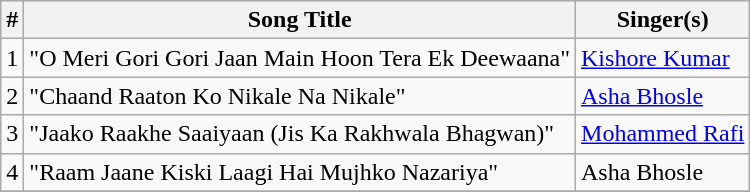<table class="wikitable">
<tr>
<th>#</th>
<th>Song Title</th>
<th>Singer(s)</th>
</tr>
<tr>
<td>1</td>
<td>"O Meri Gori Gori Jaan Main Hoon Tera Ek Deewaana"</td>
<td><a href='#'>Kishore Kumar</a></td>
</tr>
<tr>
<td>2</td>
<td>"Chaand Raaton Ko Nikale Na Nikale"</td>
<td><a href='#'>Asha Bhosle</a></td>
</tr>
<tr>
<td>3</td>
<td>"Jaako Raakhe Saaiyaan (Jis Ka Rakhwala Bhagwan)"</td>
<td><a href='#'>Mohammed Rafi</a></td>
</tr>
<tr>
<td>4</td>
<td>"Raam Jaane Kiski Laagi Hai Mujhko Nazariya"</td>
<td>Asha Bhosle</td>
</tr>
<tr>
</tr>
</table>
